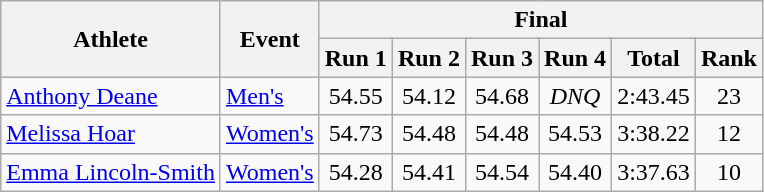<table class="wikitable">
<tr>
<th rowspan="2">Athlete</th>
<th rowspan="2">Event</th>
<th colspan="6">Final</th>
</tr>
<tr>
<th>Run 1</th>
<th>Run 2</th>
<th>Run 3</th>
<th>Run 4</th>
<th>Total</th>
<th>Rank</th>
</tr>
<tr>
<td><a href='#'>Anthony Deane</a></td>
<td><a href='#'>Men's</a></td>
<td align="center">54.55</td>
<td align="center">54.12</td>
<td align="center">54.68</td>
<td align="center"><em>DNQ</em></td>
<td align="center">2:43.45</td>
<td align="center">23</td>
</tr>
<tr>
<td><a href='#'>Melissa Hoar</a></td>
<td><a href='#'>Women's</a></td>
<td align="center">54.73</td>
<td align="center">54.48</td>
<td align="center">54.48</td>
<td align="center">54.53</td>
<td align="center">3:38.22</td>
<td align="center">12</td>
</tr>
<tr>
<td><a href='#'>Emma Lincoln-Smith</a></td>
<td><a href='#'>Women's</a></td>
<td align="center">54.28</td>
<td align="center">54.41</td>
<td align="center">54.54</td>
<td align="center">54.40</td>
<td align="center">3:37.63</td>
<td align="center">10</td>
</tr>
</table>
